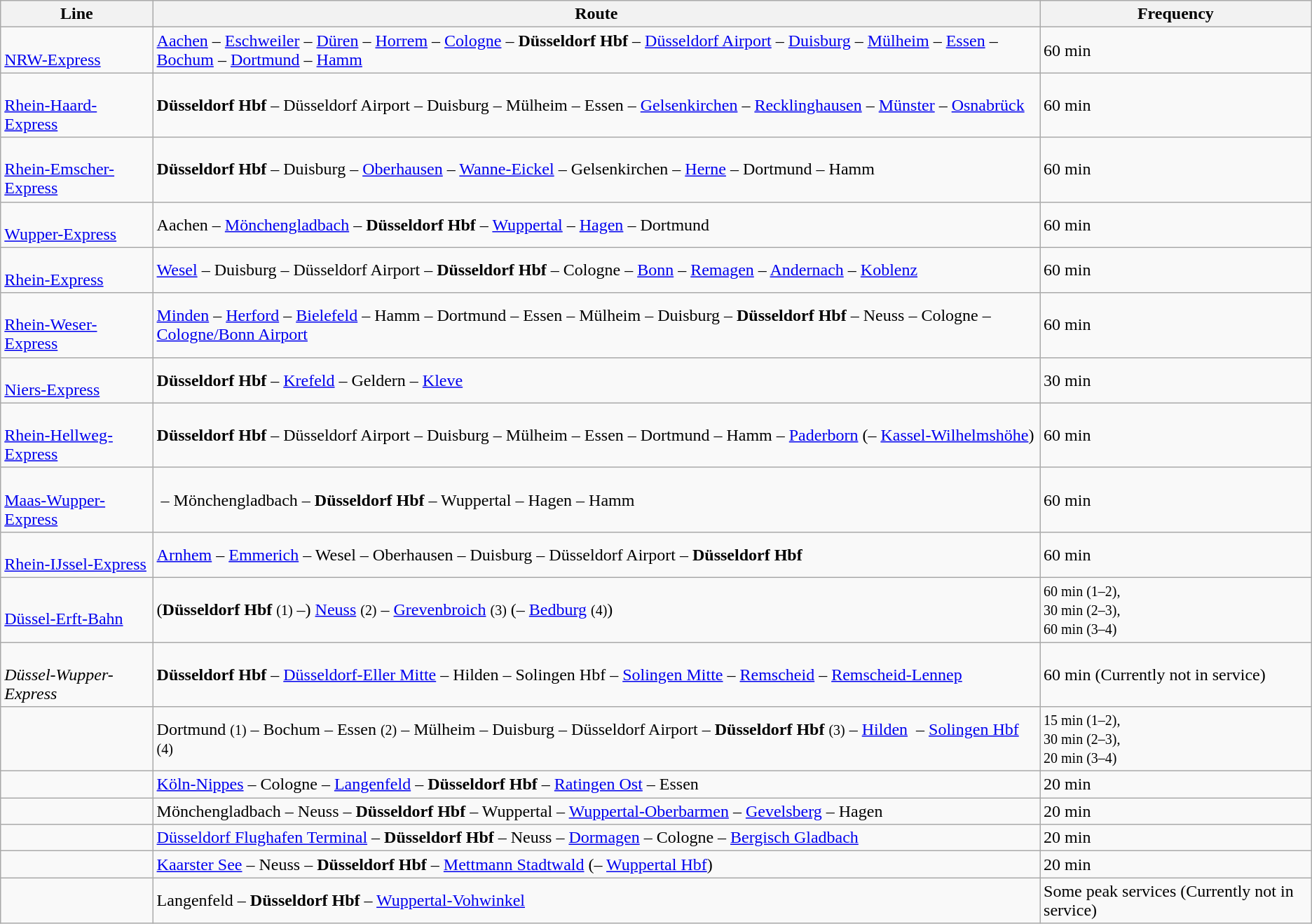<table class="wikitable">
<tr>
<th>Line</th>
<th>Route</th>
<th>Frequency</th>
</tr>
<tr>
<td> <br> <a href='#'>NRW-Express</a></td>
<td><a href='#'>Aachen</a> – <a href='#'>Eschweiler</a> – <a href='#'>Düren</a> – <a href='#'>Horrem</a> – <a href='#'>Cologne</a> – <strong>Düsseldorf Hbf</strong> – <a href='#'>Düsseldorf Airport</a> – <a href='#'>Duisburg</a> – <a href='#'>Mülheim</a> – <a href='#'>Essen</a> – <a href='#'>Bochum</a> – <a href='#'>Dortmund</a> – <a href='#'>Hamm</a></td>
<td>60 min</td>
</tr>
<tr>
<td> <br> <a href='#'>Rhein-Haard-Express</a></td>
<td><strong>Düsseldorf Hbf</strong> – Düsseldorf Airport – Duisburg – Mülheim – Essen – <a href='#'>Gelsenkirchen</a> – <a href='#'>Recklinghausen</a> – <a href='#'>Münster</a>  – <a href='#'>Osnabrück</a></td>
<td>60 min</td>
</tr>
<tr>
<td>  <br> <a href='#'>Rhein-Emscher-Express</a></td>
<td><strong>Düsseldorf Hbf</strong> – Duisburg – <a href='#'>Oberhausen</a> – <a href='#'>Wanne-Eickel</a> – Gelsenkirchen – <a href='#'>Herne</a> – Dortmund – Hamm</td>
<td>60 min</td>
</tr>
<tr>
<td> <br> <a href='#'>Wupper-Express</a></td>
<td>Aachen – <a href='#'>Mönchengladbach</a> – <strong>Düsseldorf Hbf</strong> – <a href='#'>Wuppertal</a> – <a href='#'>Hagen</a> – Dortmund</td>
<td>60 min</td>
</tr>
<tr>
<td> <br> <a href='#'>Rhein-Express</a></td>
<td><a href='#'>Wesel</a> –  Duisburg – Düsseldorf Airport – <strong>Düsseldorf Hbf</strong> – Cologne – <a href='#'>Bonn</a> – <a href='#'>Remagen</a> – <a href='#'>Andernach</a> – <a href='#'>Koblenz</a></td>
<td>60 min</td>
</tr>
<tr>
<td> <br> <a href='#'>Rhein-Weser-Express</a></td>
<td><a href='#'>Minden</a> – <a href='#'>Herford</a> – <a href='#'>Bielefeld</a> – Hamm – Dortmund – Essen – Mülheim – Duisburg –  <strong>Düsseldorf Hbf</strong> – Neuss – Cologne – <a href='#'>Cologne/Bonn Airport</a></td>
<td>60 min</td>
</tr>
<tr>
<td>  <br> <a href='#'>Niers-Express</a></td>
<td><strong>Düsseldorf Hbf</strong> – <a href='#'>Krefeld</a> – Geldern – <a href='#'>Kleve</a></td>
<td>30 min</td>
</tr>
<tr>
<td> <br> <a href='#'>Rhein-Hellweg-Express</a></td>
<td><strong>Düsseldorf Hbf</strong> – Düsseldorf Airport – Duisburg – Mülheim – Essen – Dortmund – Hamm – <a href='#'>Paderborn</a> (– <a href='#'>Kassel-Wilhelmshöhe</a>)</td>
<td>60 min</td>
</tr>
<tr>
<td>  <br> <a href='#'>Maas-Wupper-Express</a></td>
<td> – Mönchengladbach – <strong>Düsseldorf Hbf</strong> – Wuppertal – Hagen – Hamm</td>
<td>60 min</td>
</tr>
<tr>
<td> <br> <a href='#'>Rhein-IJssel-Express</a></td>
<td><a href='#'>Arnhem</a> – <a href='#'>Emmerich</a> –  Wesel – Oberhausen – Duisburg – Düsseldorf Airport – <strong>Düsseldorf Hbf</strong></td>
<td>60 min</td>
</tr>
<tr>
<td> <br> <a href='#'>Düssel-Erft-Bahn</a></td>
<td>(<strong>Düsseldorf Hbf</strong> <small>(1)</small> –) <a href='#'>Neuss</a> <small>(2)</small> – <a href='#'>Grevenbroich</a> <small>(3)</small> (– <a href='#'>Bedburg</a> <small>(4)</small>)</td>
<td><small>60 min (1–2),<br>30 min (2–3),<br>60 min (3–4)</small></td>
</tr>
<tr>
<td> <br> <em>Düssel-Wupper-Express</em></td>
<td><strong>Düsseldorf Hbf</strong> – <a href='#'>Düsseldorf-Eller Mitte</a> –  Hilden – Solingen Hbf – <a href='#'>Solingen Mitte</a> – <a href='#'>Remscheid</a> – <a href='#'>Remscheid-Lennep</a></td>
<td>60 min (Currently not in service)</td>
</tr>
<tr>
<td></td>
<td>Dortmund <small>(1)</small> – Bochum – Essen <small>(2)</small> – Mülheim – Duisburg – Düsseldorf Airport – <strong>Düsseldorf Hbf</strong> <small>(3)</small> – <a href='#'>Hilden</a>  – <a href='#'>Solingen Hbf</a> <small>(4)</small></td>
<td><small>15 min (1–2),<br>30 min (2–3),<br>20 min (3–4)</small></td>
</tr>
<tr>
<td></td>
<td><a href='#'>Köln-Nippes</a> – Cologne – <a href='#'>Langenfeld</a> – <strong>Düsseldorf Hbf</strong> – <a href='#'>Ratingen Ost</a> – Essen</td>
<td>20 min</td>
</tr>
<tr>
<td></td>
<td>Mönchengladbach – Neuss – <strong>Düsseldorf Hbf</strong> – Wuppertal – <a href='#'>Wuppertal-Oberbarmen</a> – <a href='#'>Gevelsberg</a> – Hagen</td>
<td>20 min</td>
</tr>
<tr>
<td></td>
<td><a href='#'>Düsseldorf Flughafen Terminal</a> – <strong>Düsseldorf Hbf</strong> – Neuss – <a href='#'>Dormagen</a> – Cologne – <a href='#'>Bergisch Gladbach</a></td>
<td>20 min</td>
</tr>
<tr>
<td></td>
<td><a href='#'>Kaarster See</a> – Neuss – <strong>Düsseldorf Hbf</strong> – <a href='#'>Mettmann Stadtwald</a> (– <a href='#'>Wuppertal Hbf</a>)</td>
<td>20 min</td>
</tr>
<tr>
<td></td>
<td>Langenfeld – <strong>Düsseldorf Hbf</strong> – <a href='#'>Wuppertal-Vohwinkel</a></td>
<td>Some peak services (Currently not in service)</td>
</tr>
</table>
